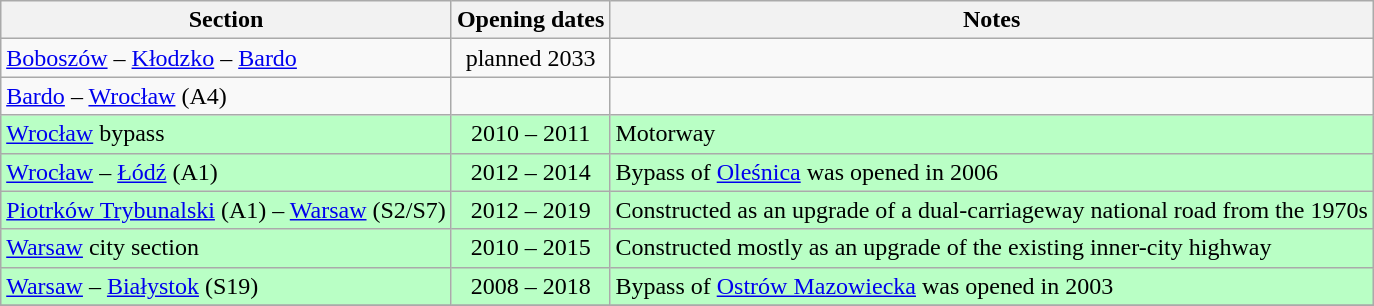<table class="wikitable" style="margin-left: auto; margin-right: auto;">
<tr valign=top align=center>
<th>Section</th>
<th>Opening dates</th>
<th>Notes</th>
</tr>
<tr>
<td><a href='#'>Boboszów</a> – <a href='#'>Kłodzko</a> – <a href='#'>Bardo</a></td>
<td style="text-align: center">planned 2033</td>
<td></td>
</tr>
<tr>
<td><a href='#'>Bardo</a> – <a href='#'>Wrocław</a> (A4)</td>
<td style="text-align: center"></td>
<td></td>
</tr>
<tr>
<td bgcolor="#B9FFC5"><a href='#'>Wrocław</a> bypass</td>
<td bgcolor="#B9FFC5" style="text-align: center">2010 – 2011</td>
<td bgcolor="#B9FFC5">Motorway </td>
</tr>
<tr>
<td bgcolor="#B9FFC5"><a href='#'>Wrocław</a> – <a href='#'>Łódź</a> (A1)</td>
<td bgcolor="#B9FFC5" style="text-align: center">2012 – 2014</td>
<td bgcolor="#B9FFC5">Bypass of <a href='#'>Oleśnica</a> was opened in 2006</td>
</tr>
<tr>
<td bgcolor="#B9FFC5"><a href='#'>Piotrków Trybunalski</a> (A1) – <a href='#'>Warsaw</a> (S2/S7)</td>
<td bgcolor="#B9FFC5" style="text-align: center">2012 – 2019</td>
<td bgcolor="#B9FFC5">Constructed as an upgrade of a dual-carriageway national road from the 1970s</td>
</tr>
<tr>
<td bgcolor="#B9FFC5"><a href='#'>Warsaw</a> city section</td>
<td bgcolor="#B9FFC5" style="text-align: center">2010 – 2015</td>
<td bgcolor="#B9FFC5">Constructed mostly as an upgrade of the existing inner-city highway</td>
</tr>
<tr>
<td bgcolor="#B9FFC5"><a href='#'>Warsaw</a> – <a href='#'>Białystok</a> (S19)</td>
<td bgcolor="#B9FFC5" style="text-align: center">2008 – 2018</td>
<td bgcolor="#B9FFC5">Bypass of <a href='#'>Ostrów Mazowiecka</a> was opened in 2003</td>
</tr>
<tr>
</tr>
</table>
